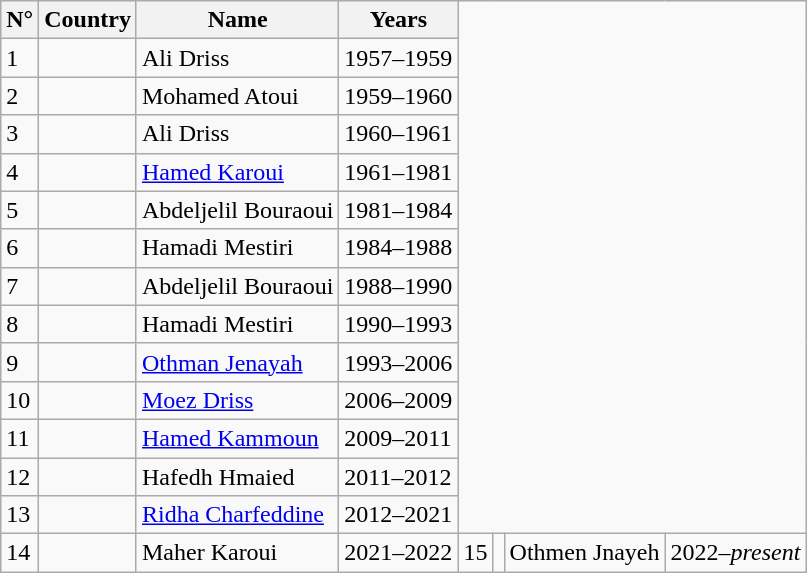<table class="wikitable">
<tr>
<th>N°</th>
<th>Country</th>
<th>Name</th>
<th>Years</th>
</tr>
<tr>
<td>1</td>
<td></td>
<td>Ali Driss</td>
<td>1957–1959</td>
</tr>
<tr>
<td>2</td>
<td></td>
<td>Mohamed Atoui</td>
<td>1959–1960</td>
</tr>
<tr>
<td>3</td>
<td></td>
<td>Ali Driss</td>
<td>1960–1961</td>
</tr>
<tr>
<td>4</td>
<td></td>
<td><a href='#'>Hamed Karoui</a></td>
<td>1961–1981</td>
</tr>
<tr>
<td>5</td>
<td></td>
<td>Abdeljelil Bouraoui</td>
<td>1981–1984</td>
</tr>
<tr>
<td>6</td>
<td></td>
<td>Hamadi Mestiri</td>
<td>1984–1988</td>
</tr>
<tr>
<td>7</td>
<td></td>
<td>Abdeljelil Bouraoui</td>
<td>1988–1990</td>
</tr>
<tr>
<td>8</td>
<td></td>
<td>Hamadi Mestiri</td>
<td>1990–1993</td>
</tr>
<tr>
<td>9</td>
<td></td>
<td><a href='#'>Othman Jenayah</a></td>
<td>1993–2006</td>
</tr>
<tr>
<td>10</td>
<td></td>
<td><a href='#'>Moez Driss</a></td>
<td>2006–2009</td>
</tr>
<tr>
<td>11</td>
<td></td>
<td><a href='#'>Hamed Kammoun</a></td>
<td>2009–2011</td>
</tr>
<tr>
<td>12</td>
<td></td>
<td>Hafedh Hmaied</td>
<td>2011–2012</td>
</tr>
<tr>
<td>13</td>
<td></td>
<td><a href='#'>Ridha Charfeddine</a></td>
<td>2012–2021</td>
</tr>
<tr>
<td>14</td>
<td></td>
<td>Maher Karoui</td>
<td>2021–2022</td>
<td>15</td>
<td></td>
<td>Othmen Jnayeh</td>
<td>2022–<em>present</em></td>
</tr>
</table>
